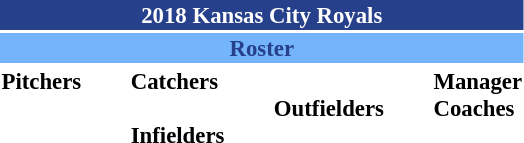<table class="toccolours" style="font-size: 95%;">
<tr>
<th colspan="10" style="background-color: #27408B; color: #FFFFFF; text-align: center;">2018 Kansas City Royals</th>
</tr>
<tr>
<td colspan="10" style="background-color: #74B4FA; color: #27408B; text-align: center;"><strong>Roster</strong></td>
</tr>
<tr>
<td valign="top"><strong>Pitchers</strong><br>
























</td>
<td width="25px"></td>
<td valign="top"><strong>Catchers</strong><br>


<br><strong>Infielders</strong>









</td>
<td width="25px"></td>
<td valign="top"><br><strong>Outfielders</strong>








</td>
<td width="25px"></td>
<td valign="top"><strong>Manager</strong><br>
<strong>Coaches</strong>
 
 
 
 
 
 
 
 </td>
</tr>
</table>
